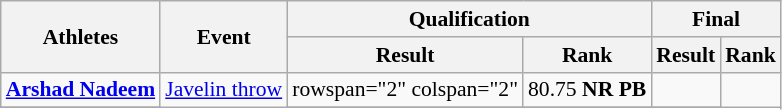<table class=wikitable style="text-align:center; font-size:90%">
<tr>
<th rowspan=2>Athletes</th>
<th rowspan=2>Event</th>
<th colspan=2>Qualification</th>
<th colspan=2>Final</th>
</tr>
<tr>
<th>Result</th>
<th>Rank</th>
<th>Result</th>
<th>Rank</th>
</tr>
<tr>
<td align=left><strong><a href='#'>Arshad Nadeem</a></strong></td>
<td style="text-align:left;" rowspan=2><a href='#'>Javelin throw</a></td>
<td>rowspan="2" colspan="2" </td>
<td>80.75 <strong>NR</strong> <strong>PB</strong></td>
<td></td>
</tr>
<tr>
</tr>
</table>
